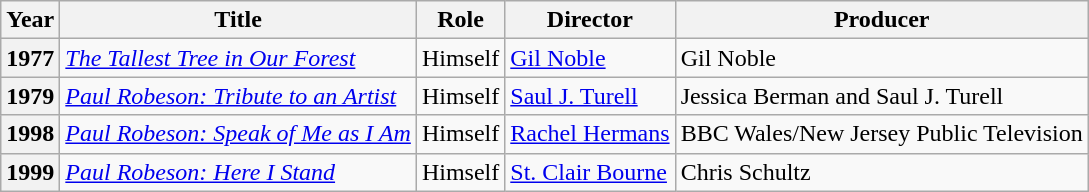<table class="wikitable plainrowheaders sortable" style="margin-right: 0;">
<tr>
<th scope="col">Year</th>
<th scope="col">Title</th>
<th scope="col">Role</th>
<th scope="col">Director</th>
<th scope="col">Producer</th>
</tr>
<tr>
<th scope="row">1977</th>
<td><em><a href='#'>The Tallest Tree in Our Forest</a></em></td>
<td>Himself</td>
<td><a href='#'>Gil Noble</a></td>
<td>Gil Noble</td>
</tr>
<tr>
<th scope="row">1979</th>
<td><em><a href='#'>Paul Robeson: Tribute to an Artist</a></em></td>
<td>Himself</td>
<td><a href='#'>Saul J. Turell</a></td>
<td>Jessica Berman and Saul J. Turell</td>
</tr>
<tr>
<th scope="row">1998</th>
<td><em><a href='#'>Paul Robeson: Speak of Me as I Am</a></em></td>
<td>Himself</td>
<td><a href='#'>Rachel Hermans</a></td>
<td>BBC Wales/New Jersey Public Television</td>
</tr>
<tr>
<th scope="row">1999</th>
<td><em><a href='#'>Paul Robeson: Here I Stand</a></em></td>
<td>Himself</td>
<td><a href='#'>St. Clair Bourne</a></td>
<td>Chris Schultz</td>
</tr>
</table>
